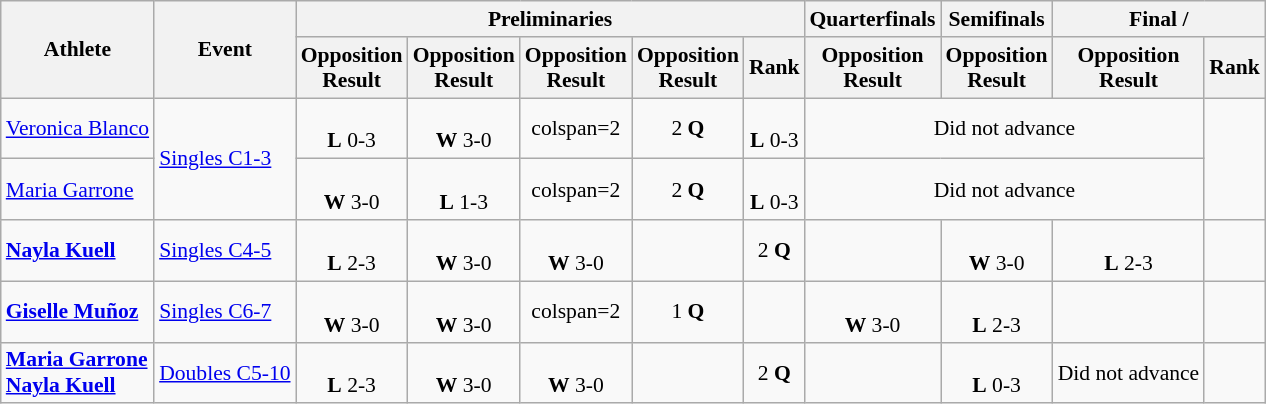<table class=wikitable style="font-size:90%">
<tr>
<th rowspan="2">Athlete</th>
<th rowspan="2">Event</th>
<th colspan="5">Preliminaries</th>
<th>Quarterfinals</th>
<th>Semifinals</th>
<th colspan="2">Final / </th>
</tr>
<tr>
<th>Opposition<br>Result</th>
<th>Opposition<br>Result</th>
<th>Opposition<br>Result</th>
<th>Opposition<br>Result</th>
<th>Rank</th>
<th>Opposition<br>Result</th>
<th>Opposition<br>Result</th>
<th>Opposition<br>Result</th>
<th>Rank</th>
</tr>
<tr align=center>
<td align=left><a href='#'>Veronica Blanco</a></td>
<td align=left rowspan=2><a href='#'>Singles C1-3</a></td>
<td><br><strong>L</strong> 0-3</td>
<td><br><strong>W</strong> 3-0</td>
<td>colspan=2 </td>
<td>2 <strong>Q</strong></td>
<td><br><strong>L</strong> 0-3</td>
<td colspan=3>Did not advance</td>
</tr>
<tr align=center>
<td align=left><a href='#'>Maria Garrone</a></td>
<td><br><strong>W</strong> 3-0</td>
<td><br><strong>L</strong> 1-3</td>
<td>colspan=2 </td>
<td>2 <strong>Q</strong></td>
<td><br><strong>L</strong> 0-3</td>
<td colspan=3>Did not advance</td>
</tr>
<tr align=center>
<td align=left><strong><a href='#'>Nayla Kuell</a></strong></td>
<td align=left><a href='#'>Singles C4-5</a></td>
<td><br><strong>L</strong> 2-3</td>
<td><br><strong>W</strong> 3-0</td>
<td><br><strong>W</strong> 3-0</td>
<td></td>
<td>2 <strong>Q</strong></td>
<td></td>
<td><br><strong>W</strong> 3-0</td>
<td><br><strong>L</strong> 2-3</td>
<td></td>
</tr>
<tr align=center>
<td align=left><strong><a href='#'>Giselle Muñoz</a></strong></td>
<td align=left><a href='#'>Singles C6-7</a></td>
<td><br><strong>W</strong> 3-0</td>
<td><br><strong>W</strong> 3-0</td>
<td>colspan=2 </td>
<td>1 <strong>Q</strong></td>
<td></td>
<td><br><strong>W</strong> 3-0</td>
<td><br><strong>L</strong> 2-3</td>
<td></td>
</tr>
<tr align=center>
<td align=left><strong><a href='#'>Maria Garrone</a><br><a href='#'>Nayla Kuell</a></strong></td>
<td align=left><a href='#'>Doubles C5-10</a></td>
<td><br><strong>L</strong> 2-3</td>
<td><br><strong>W</strong> 3-0</td>
<td><br><strong>W</strong> 3-0</td>
<td></td>
<td>2 <strong>Q</strong></td>
<td></td>
<td><br><strong>L</strong> 0-3</td>
<td>Did not advance</td>
<td></td>
</tr>
</table>
